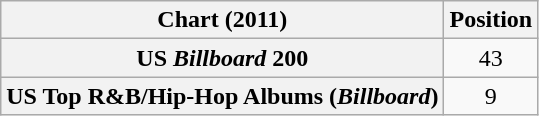<table class="wikitable sortable plainrowheaders">
<tr>
<th scope="col">Chart (2011)</th>
<th scope="col">Position</th>
</tr>
<tr>
<th scope="row">US <em>Billboard</em> 200</th>
<td align="center">43</td>
</tr>
<tr>
<th scope="row">US Top R&B/Hip-Hop Albums (<em>Billboard</em>)</th>
<td align="center">9</td>
</tr>
</table>
